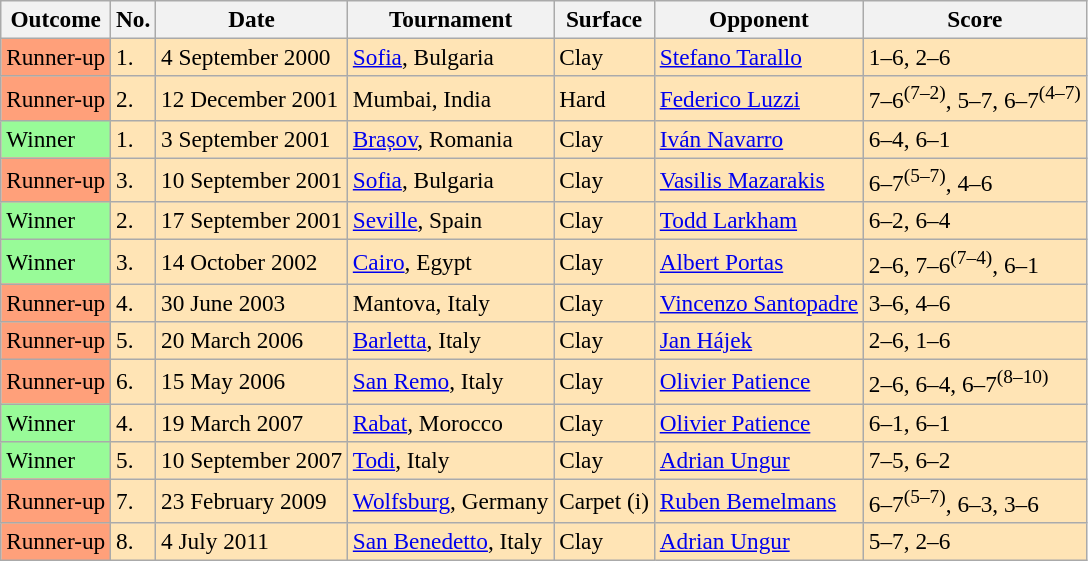<table class=wikitable style=font-size:97%>
<tr>
<th>Outcome</th>
<th>No.</th>
<th>Date</th>
<th>Tournament</th>
<th>Surface</th>
<th>Opponent</th>
<th>Score</th>
</tr>
<tr bgcolor=moccasin>
<td bgcolor=FFA07A>Runner-up</td>
<td>1.</td>
<td>4 September 2000</td>
<td><a href='#'>Sofia</a>, Bulgaria</td>
<td>Clay</td>
<td> <a href='#'>Stefano Tarallo</a></td>
<td>1–6, 2–6</td>
</tr>
<tr bgcolor=moccasin>
<td bgcolor=FFA07A>Runner-up</td>
<td>2.</td>
<td>12 December 2001</td>
<td>Mumbai, India</td>
<td>Hard</td>
<td> <a href='#'>Federico Luzzi</a></td>
<td>7–6<sup>(7–2)</sup>, 5–7, 6–7<sup>(4–7)</sup></td>
</tr>
<tr bgcolor=moccasin>
<td bgcolor=98FB98>Winner</td>
<td>1.</td>
<td>3 September 2001</td>
<td><a href='#'>Brașov</a>, Romania</td>
<td>Clay</td>
<td> <a href='#'>Iván Navarro</a></td>
<td>6–4, 6–1</td>
</tr>
<tr bgcolor=moccasin>
<td bgcolor=FFA07A>Runner-up</td>
<td>3.</td>
<td>10 September 2001</td>
<td><a href='#'>Sofia</a>, Bulgaria</td>
<td>Clay</td>
<td> <a href='#'>Vasilis Mazarakis</a></td>
<td>6–7<sup>(5–7)</sup>, 4–6</td>
</tr>
<tr bgcolor=moccasin>
<td bgcolor=98FB98>Winner</td>
<td>2.</td>
<td>17 September 2001</td>
<td><a href='#'>Seville</a>, Spain</td>
<td>Clay</td>
<td> <a href='#'>Todd Larkham</a></td>
<td>6–2, 6–4</td>
</tr>
<tr bgcolor=moccasin>
<td bgcolor=98FB98>Winner</td>
<td>3.</td>
<td>14 October 2002</td>
<td><a href='#'>Cairo</a>, Egypt</td>
<td>Clay</td>
<td> <a href='#'>Albert Portas</a></td>
<td>2–6, 7–6<sup>(7–4)</sup>, 6–1</td>
</tr>
<tr bgcolor=moccasin>
<td bgcolor=FFA07A>Runner-up</td>
<td>4.</td>
<td>30 June 2003</td>
<td>Mantova, Italy</td>
<td>Clay</td>
<td> <a href='#'>Vincenzo Santopadre</a></td>
<td>3–6, 4–6</td>
</tr>
<tr bgcolor=moccasin>
<td bgcolor=FFA07A>Runner-up</td>
<td>5.</td>
<td>20 March 2006</td>
<td><a href='#'>Barletta</a>, Italy</td>
<td>Clay</td>
<td> <a href='#'>Jan Hájek</a></td>
<td>2–6, 1–6</td>
</tr>
<tr bgcolor=moccasin>
<td bgcolor=FFA07A>Runner-up</td>
<td>6.</td>
<td>15 May 2006</td>
<td><a href='#'>San Remo</a>, Italy</td>
<td>Clay</td>
<td> <a href='#'>Olivier Patience</a></td>
<td>2–6, 6–4, 6–7<sup>(8–10)</sup></td>
</tr>
<tr bgcolor=moccasin>
<td bgcolor=98FB98>Winner</td>
<td>4.</td>
<td>19 March 2007</td>
<td><a href='#'>Rabat</a>, Morocco</td>
<td>Clay</td>
<td> <a href='#'>Olivier Patience</a></td>
<td>6–1, 6–1</td>
</tr>
<tr bgcolor=moccasin>
<td bgcolor=98FB98>Winner</td>
<td>5.</td>
<td>10 September 2007</td>
<td><a href='#'>Todi</a>, Italy</td>
<td>Clay</td>
<td> <a href='#'>Adrian Ungur</a></td>
<td>7–5, 6–2</td>
</tr>
<tr bgcolor=moccasin>
<td bgcolor=FFA07A>Runner-up</td>
<td>7.</td>
<td>23 February 2009</td>
<td><a href='#'>Wolfsburg</a>, Germany</td>
<td>Carpet (i)</td>
<td> <a href='#'>Ruben Bemelmans</a></td>
<td>6–7<sup>(5–7)</sup>, 6–3, 3–6</td>
</tr>
<tr bgcolor=moccasin>
<td bgcolor=FFA07A>Runner-up</td>
<td>8.</td>
<td>4 July 2011</td>
<td><a href='#'>San Benedetto</a>, Italy</td>
<td>Clay</td>
<td> <a href='#'>Adrian Ungur</a></td>
<td>5–7, 2–6</td>
</tr>
</table>
